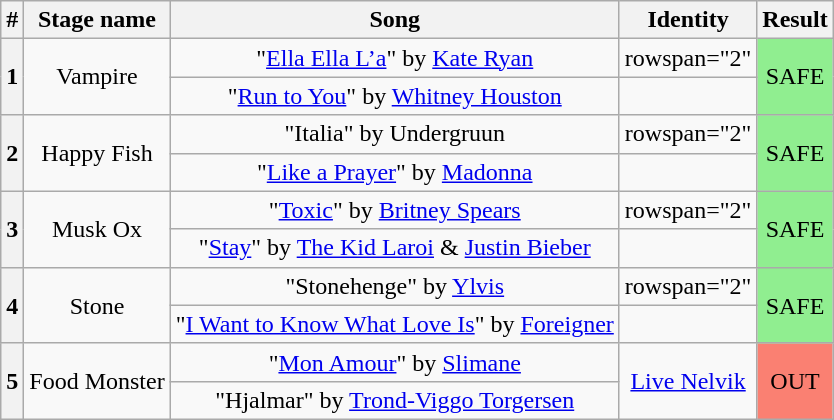<table class="wikitable plainrowheaders" style="text-align: center;">
<tr>
<th>#</th>
<th>Stage name</th>
<th>Song</th>
<th>Identity</th>
<th>Result</th>
</tr>
<tr>
<th rowspan="2">1</th>
<td rowspan="2">Vampire</td>
<td>"<a href='#'>Ella Ella L’a</a>" by <a href='#'>Kate Ryan</a></td>
<td>rowspan="2" </td>
<td rowspan="2" bgcolor="lightgreen">SAFE</td>
</tr>
<tr>
<td>"<a href='#'>Run to You</a>" by <a href='#'>Whitney Houston</a></td>
</tr>
<tr>
<th rowspan="2">2</th>
<td rowspan="2">Happy Fish</td>
<td>"Italia" by Undergruun</td>
<td>rowspan="2" </td>
<td rowspan="2" bgcolor="lightgreen">SAFE</td>
</tr>
<tr>
<td>"<a href='#'>Like a Prayer</a>" by <a href='#'>Madonna</a></td>
</tr>
<tr>
<th rowspan="2">3</th>
<td rowspan="2">Musk Ox</td>
<td>"<a href='#'>Toxic</a>" by <a href='#'>Britney Spears</a></td>
<td>rowspan="2" </td>
<td rowspan="2" bgcolor="lightgreen">SAFE</td>
</tr>
<tr>
<td>"<a href='#'>Stay</a>" by <a href='#'>The Kid Laroi</a> & <a href='#'>Justin Bieber</a></td>
</tr>
<tr>
<th rowspan="2">4</th>
<td rowspan="2">Stone</td>
<td>"Stonehenge" by <a href='#'>Ylvis</a></td>
<td>rowspan="2" </td>
<td rowspan="2" bgcolor="lightgreen">SAFE</td>
</tr>
<tr>
<td>"<a href='#'>I Want to Know What Love Is</a>" by <a href='#'>Foreigner</a></td>
</tr>
<tr>
<th rowspan="2">5</th>
<td rowspan="2">Food Monster</td>
<td>"<a href='#'>Mon Amour</a>" by <a href='#'>Slimane</a></td>
<td rowspan="2"><a href='#'>Live Nelvik</a></td>
<td rowspan="2" bgcolor="salmon">OUT</td>
</tr>
<tr>
<td>"Hjalmar" by <a href='#'>Trond-Viggo Torgersen</a></td>
</tr>
</table>
